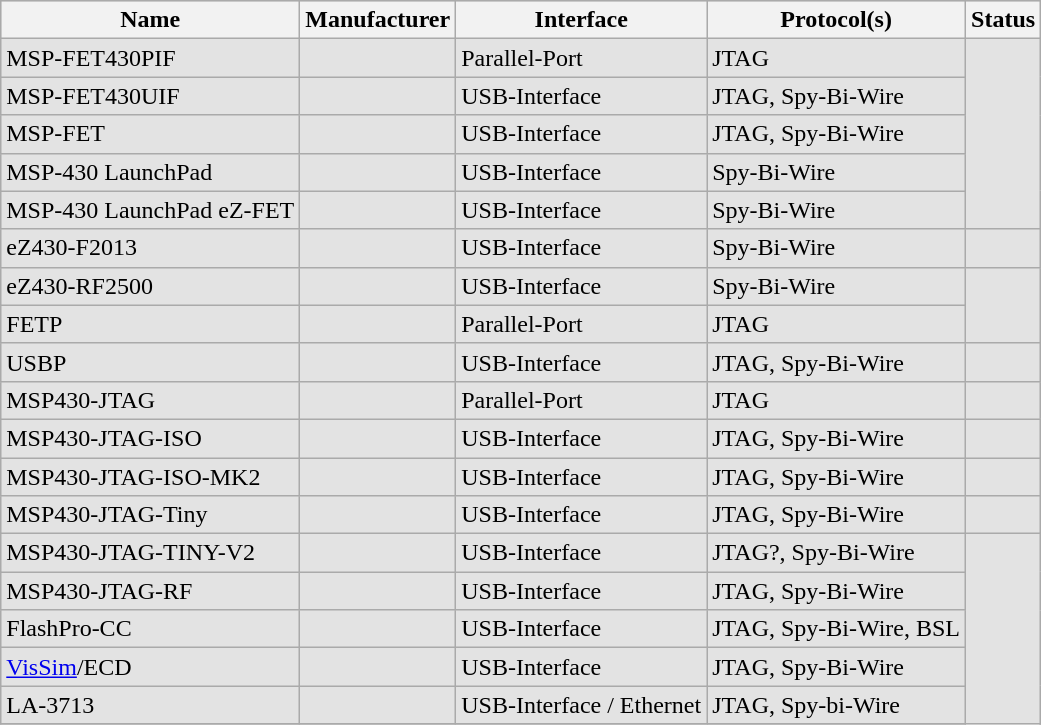<table border=0 cellpadding=1 cellspace=1 style="background: #e3e3e3" class="wikitable sortable">
<tr>
<th>Name</th>
<th>Manufacturer</th>
<th>Interface</th>
<th>Protocol(s)</th>
<th>Status</th>
</tr>
<tr>
<td>MSP-FET430PIF</td>
<td></td>
<td>Parallel-Port</td>
<td>JTAG</td>
</tr>
<tr>
<td>MSP-FET430UIF</td>
<td></td>
<td>USB-Interface</td>
<td>JTAG, Spy-Bi-Wire</td>
</tr>
<tr>
<td>MSP-FET</td>
<td></td>
<td>USB-Interface</td>
<td>JTAG, Spy-Bi-Wire</td>
</tr>
<tr>
<td>MSP-430 LaunchPad</td>
<td></td>
<td>USB-Interface</td>
<td>Spy-Bi-Wire</td>
</tr>
<tr>
<td>MSP-430 LaunchPad eZ-FET</td>
<td></td>
<td>USB-Interface</td>
<td>Spy-Bi-Wire</td>
</tr>
<tr>
<td>eZ430-F2013</td>
<td></td>
<td>USB-Interface</td>
<td>Spy-Bi-Wire</td>
<td></td>
</tr>
<tr>
<td>eZ430-RF2500</td>
<td></td>
<td>USB-Interface</td>
<td>Spy-Bi-Wire</td>
</tr>
<tr>
<td>FETP</td>
<td></td>
<td>Parallel-Port</td>
<td>JTAG</td>
</tr>
<tr>
<td>USBP</td>
<td></td>
<td>USB-Interface</td>
<td>JTAG, Spy-Bi-Wire</td>
<td></td>
</tr>
<tr>
<td>MSP430-JTAG</td>
<td></td>
<td>Parallel-Port</td>
<td>JTAG</td>
</tr>
<tr>
<td>MSP430-JTAG-ISO</td>
<td></td>
<td>USB-Interface</td>
<td>JTAG, Spy-Bi-Wire</td>
<td></td>
</tr>
<tr>
<td>MSP430-JTAG-ISO-MK2</td>
<td></td>
<td>USB-Interface</td>
<td>JTAG, Spy-Bi-Wire</td>
</tr>
<tr>
<td>MSP430-JTAG-Tiny</td>
<td></td>
<td>USB-Interface</td>
<td>JTAG, Spy-Bi-Wire</td>
<td></td>
</tr>
<tr>
<td>MSP430-JTAG-TINY-V2</td>
<td></td>
<td>USB-Interface</td>
<td>JTAG?, Spy-Bi-Wire</td>
</tr>
<tr>
<td>MSP430-JTAG-RF</td>
<td></td>
<td>USB-Interface</td>
<td>JTAG, Spy-Bi-Wire</td>
</tr>
<tr>
<td>FlashPro-CC</td>
<td></td>
<td>USB-Interface</td>
<td>JTAG, Spy-Bi-Wire, BSL</td>
</tr>
<tr>
<td><a href='#'>VisSim</a>/ECD</td>
<td></td>
<td>USB-Interface</td>
<td>JTAG, Spy-Bi-Wire</td>
</tr>
<tr>
<td>LA-3713</td>
<td></td>
<td>USB-Interface / Ethernet</td>
<td>JTAG, Spy-bi-Wire</td>
</tr>
<tr>
</tr>
</table>
